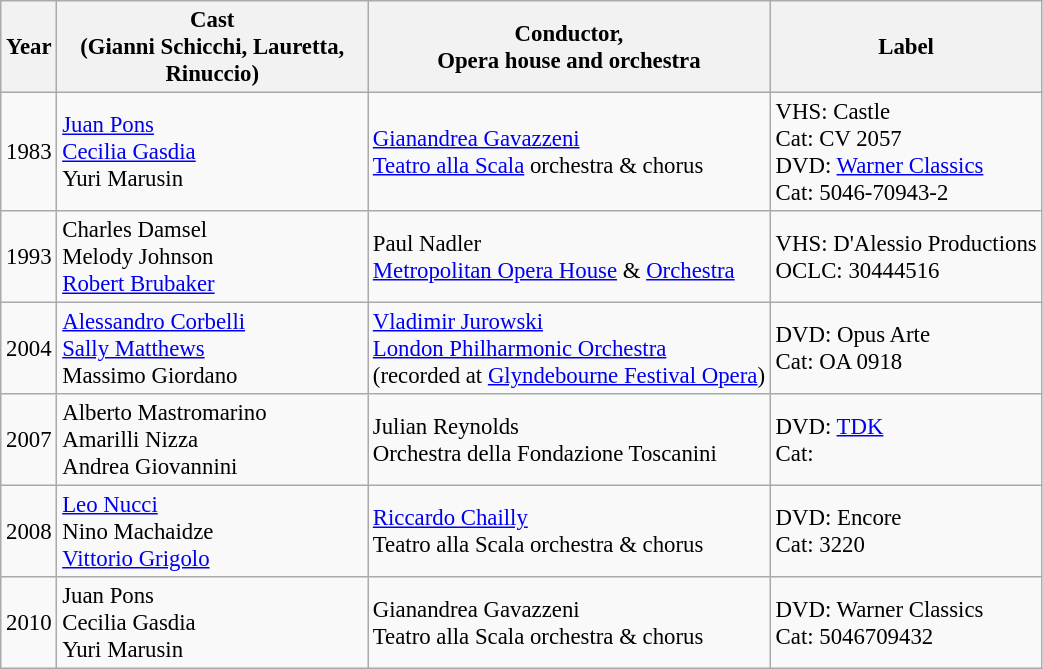<table class="wikitable" style="font-size:95%;">
<tr>
<th>Year</th>
<th width="200">Cast<br>(Gianni Schicchi, Lauretta, Rinuccio)</th>
<th>Conductor,<br>Opera house and orchestra</th>
<th>Label</th>
</tr>
<tr>
<td>1983</td>
<td><a href='#'>Juan Pons</a><br><a href='#'>Cecilia Gasdia</a><br>Yuri Marusin</td>
<td><a href='#'>Gianandrea Gavazzeni</a><br><a href='#'>Teatro alla Scala</a> orchestra & chorus</td>
<td>VHS: Castle<br>Cat: CV 2057<br>DVD: <a href='#'>Warner Classics</a><br>Cat: 5046-70943-2</td>
</tr>
<tr>
<td>1993</td>
<td>Charles Damsel<br>Melody Johnson<br><a href='#'>Robert Brubaker</a></td>
<td>Paul Nadler<br><a href='#'>Metropolitan Opera House</a> & <a href='#'>Orchestra</a></td>
<td>VHS: D'Alessio Productions<br>OCLC: 30444516</td>
</tr>
<tr>
<td>2004</td>
<td><a href='#'>Alessandro Corbelli</a><br><a href='#'>Sally Matthews</a><br>Massimo Giordano</td>
<td><a href='#'>Vladimir Jurowski</a><br><a href='#'>London Philharmonic Orchestra</a><br>(recorded at <a href='#'>Glyndebourne Festival Opera</a>)</td>
<td>DVD: Opus Arte<br>Cat: OA 0918</td>
</tr>
<tr>
<td>2007</td>
<td>Alberto Mastromarino<br>Amarilli Nizza<br>Andrea Giovannini</td>
<td>Julian Reynolds<br>Orchestra della Fondazione Toscanini</td>
<td>DVD: <a href='#'>TDK</a><br>Cat:  </td>
</tr>
<tr>
<td>2008</td>
<td><a href='#'>Leo Nucci</a><br>Nino Machaidze<br><a href='#'>Vittorio Grigolo</a></td>
<td><a href='#'>Riccardo Chailly</a><br>Teatro alla Scala orchestra & chorus</td>
<td>DVD: Encore<br>Cat: 3220</td>
</tr>
<tr>
<td>2010</td>
<td>Juan Pons<br>Cecilia Gasdia<br>Yuri Marusin</td>
<td>Gianandrea Gavazzeni<br>Teatro alla Scala orchestra & chorus</td>
<td>DVD: Warner Classics<br>Cat: 5046709432</td>
</tr>
</table>
